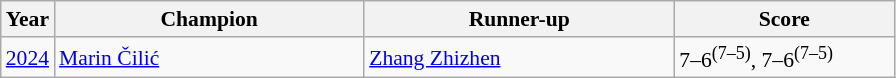<table class="wikitable" style="font-size:90%">
<tr>
<th>Year</th>
<th width="200">Champion</th>
<th width="200">Runner-up</th>
<th width="140">Score</th>
</tr>
<tr>
<td><a href='#'>2024</a></td>
<td> <a href='#'>Marin Čilić</a></td>
<td> <a href='#'>Zhang Zhizhen</a></td>
<td>7–6<sup>(7–5)</sup>, 7–6<sup>(7–5)</sup></td>
</tr>
</table>
